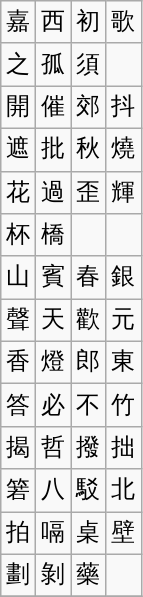<table class="wikitable" border="1" style="text-align:center">
<tr>
<td> 嘉</td>
<td> 西</td>
<td> 初</td>
<td> 歌</td>
</tr>
<tr>
<td> 之</td>
<td> 孤</td>
<td> 須</td>
<td></td>
</tr>
<tr>
<td> 開</td>
<td> 催</td>
<td> 郊</td>
<td> 抖</td>
</tr>
<tr>
<td> 遮</td>
<td> 批</td>
<td> 秋</td>
<td> 燒</td>
</tr>
<tr>
<td> 花</td>
<td> 過</td>
<td> 歪</td>
<td> 輝</td>
</tr>
<tr>
<td> 杯</td>
<td> 橋</td>
<td></td>
<td></td>
</tr>
<tr>
<td> 山</td>
<td> 賓</td>
<td> 春</td>
<td> 銀</td>
</tr>
<tr>
<td> 聲</td>
<td> 天</td>
<td> 歡</td>
<td> 元</td>
</tr>
<tr>
<td> 香</td>
<td> 燈</td>
<td> 郎</td>
<td> 東</td>
</tr>
<tr>
<td> 答</td>
<td> 必</td>
<td> 不</td>
<td> 竹</td>
</tr>
<tr>
<td> 揭</td>
<td> 哲</td>
<td> 撥</td>
<td> 拙</td>
</tr>
<tr>
<td> 箬</td>
<td> 八</td>
<td> 駁</td>
<td> 北</td>
</tr>
<tr>
<td> 拍</td>
<td> 嗝</td>
<td> 桌</td>
<td> 壁</td>
</tr>
<tr>
<td> 劃</td>
<td> 剝</td>
<td> 藥</td>
<td></td>
</tr>
<tr>
</tr>
</table>
